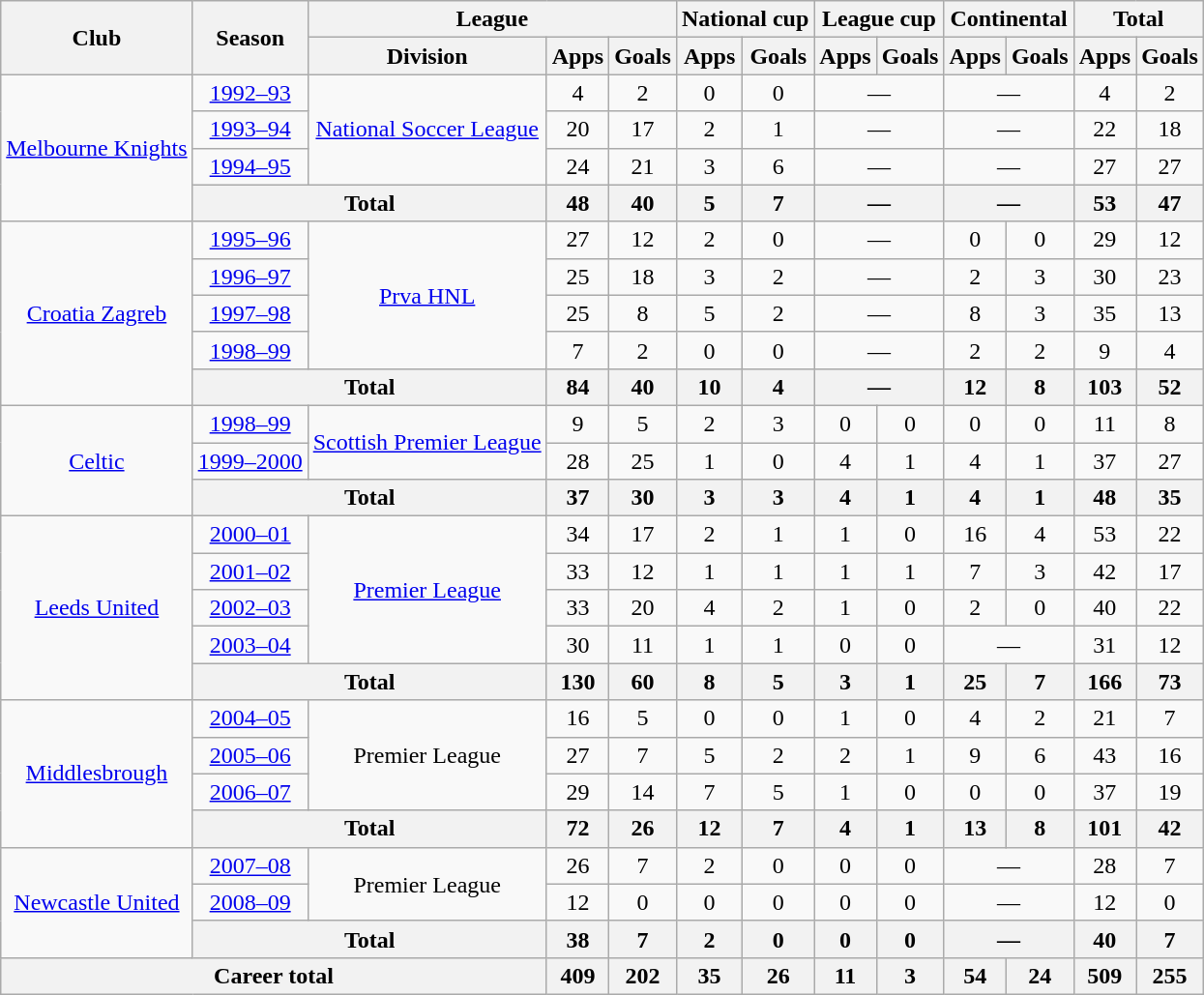<table class="wikitable" style="text-align: center;">
<tr>
<th rowspan="2">Club</th>
<th rowspan="2">Season</th>
<th colspan="3">League</th>
<th colspan="2">National cup</th>
<th colspan="2">League cup</th>
<th colspan="2">Continental</th>
<th colspan="3">Total</th>
</tr>
<tr>
<th>Division</th>
<th>Apps</th>
<th>Goals</th>
<th>Apps</th>
<th>Goals</th>
<th>Apps</th>
<th>Goals</th>
<th>Apps</th>
<th>Goals</th>
<th>Apps</th>
<th>Goals</th>
</tr>
<tr>
<td rowspan="4"><a href='#'>Melbourne Knights</a></td>
<td><a href='#'>1992–93</a></td>
<td rowspan=3><a href='#'>National Soccer League</a></td>
<td>4</td>
<td>2</td>
<td>0</td>
<td>0</td>
<td colspan="2">—</td>
<td colspan="2">—</td>
<td>4</td>
<td>2</td>
</tr>
<tr>
<td><a href='#'>1993–94</a></td>
<td>20</td>
<td>17</td>
<td>2</td>
<td>1</td>
<td colspan="2">—</td>
<td colspan="2">—</td>
<td>22</td>
<td>18</td>
</tr>
<tr>
<td><a href='#'>1994–95</a></td>
<td>24</td>
<td>21</td>
<td>3</td>
<td>6</td>
<td colspan="2">—</td>
<td colspan="2">—</td>
<td>27</td>
<td>27</td>
</tr>
<tr>
<th colspan="2">Total</th>
<th>48</th>
<th>40</th>
<th>5</th>
<th>7</th>
<th colspan="2">—</th>
<th colspan="2">—</th>
<th>53</th>
<th>47</th>
</tr>
<tr>
<td rowspan="5"><a href='#'>Croatia Zagreb</a></td>
<td><a href='#'>1995–96</a></td>
<td rowspan="4"><a href='#'>Prva HNL</a></td>
<td>27</td>
<td>12</td>
<td>2</td>
<td>0</td>
<td colspan="2">—</td>
<td>0</td>
<td>0</td>
<td>29</td>
<td>12</td>
</tr>
<tr>
<td><a href='#'>1996–97</a></td>
<td>25</td>
<td>18</td>
<td>3</td>
<td>2</td>
<td colspan="2">—</td>
<td>2</td>
<td>3</td>
<td>30</td>
<td>23</td>
</tr>
<tr>
<td><a href='#'>1997–98</a></td>
<td>25</td>
<td>8</td>
<td>5</td>
<td>2</td>
<td colspan="2">—</td>
<td>8</td>
<td>3</td>
<td>35</td>
<td>13</td>
</tr>
<tr>
<td><a href='#'>1998–99</a></td>
<td>7</td>
<td>2</td>
<td>0</td>
<td>0</td>
<td colspan="2">—</td>
<td>2</td>
<td>2</td>
<td>9</td>
<td>4</td>
</tr>
<tr>
<th colspan="2">Total</th>
<th>84</th>
<th>40</th>
<th>10</th>
<th>4</th>
<th colspan="2">—</th>
<th>12</th>
<th>8</th>
<th>103</th>
<th>52</th>
</tr>
<tr>
<td rowspan="3"><a href='#'>Celtic</a></td>
<td><a href='#'>1998–99</a></td>
<td rowspan="2"><a href='#'>Scottish Premier League</a></td>
<td>9</td>
<td>5</td>
<td>2</td>
<td>3</td>
<td>0</td>
<td>0</td>
<td>0</td>
<td>0</td>
<td>11</td>
<td>8</td>
</tr>
<tr>
<td><a href='#'>1999–2000</a></td>
<td>28</td>
<td>25</td>
<td>1</td>
<td>0</td>
<td>4</td>
<td>1</td>
<td>4</td>
<td>1</td>
<td>37</td>
<td>27</td>
</tr>
<tr>
<th colspan="2">Total</th>
<th>37</th>
<th>30</th>
<th>3</th>
<th>3</th>
<th>4</th>
<th>1</th>
<th>4</th>
<th>1</th>
<th>48</th>
<th>35</th>
</tr>
<tr>
<td rowspan="5"><a href='#'>Leeds United</a></td>
<td><a href='#'>2000–01</a></td>
<td rowspan="4"><a href='#'>Premier League</a></td>
<td>34</td>
<td>17</td>
<td>2</td>
<td>1</td>
<td>1</td>
<td>0</td>
<td>16</td>
<td>4</td>
<td>53</td>
<td>22</td>
</tr>
<tr>
<td><a href='#'>2001–02</a></td>
<td>33</td>
<td>12</td>
<td>1</td>
<td>1</td>
<td>1</td>
<td>1</td>
<td>7</td>
<td>3</td>
<td>42</td>
<td>17</td>
</tr>
<tr>
<td><a href='#'>2002–03</a></td>
<td>33</td>
<td>20</td>
<td>4</td>
<td>2</td>
<td>1</td>
<td>0</td>
<td>2</td>
<td>0</td>
<td>40</td>
<td>22</td>
</tr>
<tr>
<td><a href='#'>2003–04</a></td>
<td>30</td>
<td>11</td>
<td>1</td>
<td>1</td>
<td>0</td>
<td>0</td>
<td colspan="2">—</td>
<td>31</td>
<td>12</td>
</tr>
<tr>
<th colspan="2">Total</th>
<th>130</th>
<th>60</th>
<th>8</th>
<th>5</th>
<th>3</th>
<th>1</th>
<th>25</th>
<th>7</th>
<th>166</th>
<th>73</th>
</tr>
<tr>
<td rowspan="4"><a href='#'>Middlesbrough</a></td>
<td><a href='#'>2004–05</a></td>
<td rowspan="3">Premier League</td>
<td>16</td>
<td>5</td>
<td>0</td>
<td>0</td>
<td>1</td>
<td>0</td>
<td>4</td>
<td>2</td>
<td>21</td>
<td>7</td>
</tr>
<tr>
<td><a href='#'>2005–06</a></td>
<td>27</td>
<td>7</td>
<td>5</td>
<td>2</td>
<td>2</td>
<td>1</td>
<td>9</td>
<td>6</td>
<td>43</td>
<td>16</td>
</tr>
<tr>
<td><a href='#'>2006–07</a></td>
<td>29</td>
<td>14</td>
<td>7</td>
<td>5</td>
<td>1</td>
<td>0</td>
<td>0</td>
<td>0</td>
<td>37</td>
<td>19</td>
</tr>
<tr>
<th colspan="2">Total</th>
<th>72</th>
<th>26</th>
<th>12</th>
<th>7</th>
<th>4</th>
<th>1</th>
<th>13</th>
<th>8</th>
<th>101</th>
<th>42</th>
</tr>
<tr>
<td rowspan="3"><a href='#'>Newcastle United</a></td>
<td><a href='#'>2007–08</a></td>
<td rowspan="2">Premier League</td>
<td>26</td>
<td>7</td>
<td>2</td>
<td>0</td>
<td>0</td>
<td>0</td>
<td colspan="2">—</td>
<td>28</td>
<td>7</td>
</tr>
<tr>
<td><a href='#'>2008–09</a></td>
<td>12</td>
<td>0</td>
<td>0</td>
<td>0</td>
<td>0</td>
<td>0</td>
<td colspan="2">—</td>
<td>12</td>
<td>0</td>
</tr>
<tr>
<th colspan="2">Total</th>
<th>38</th>
<th>7</th>
<th>2</th>
<th>0</th>
<th>0</th>
<th>0</th>
<th colspan="2">—</th>
<th>40</th>
<th>7</th>
</tr>
<tr>
<th colspan="3">Career total</th>
<th>409</th>
<th>202</th>
<th>35</th>
<th>26</th>
<th>11</th>
<th>3</th>
<th>54</th>
<th>24</th>
<th>509</th>
<th>255</th>
</tr>
</table>
